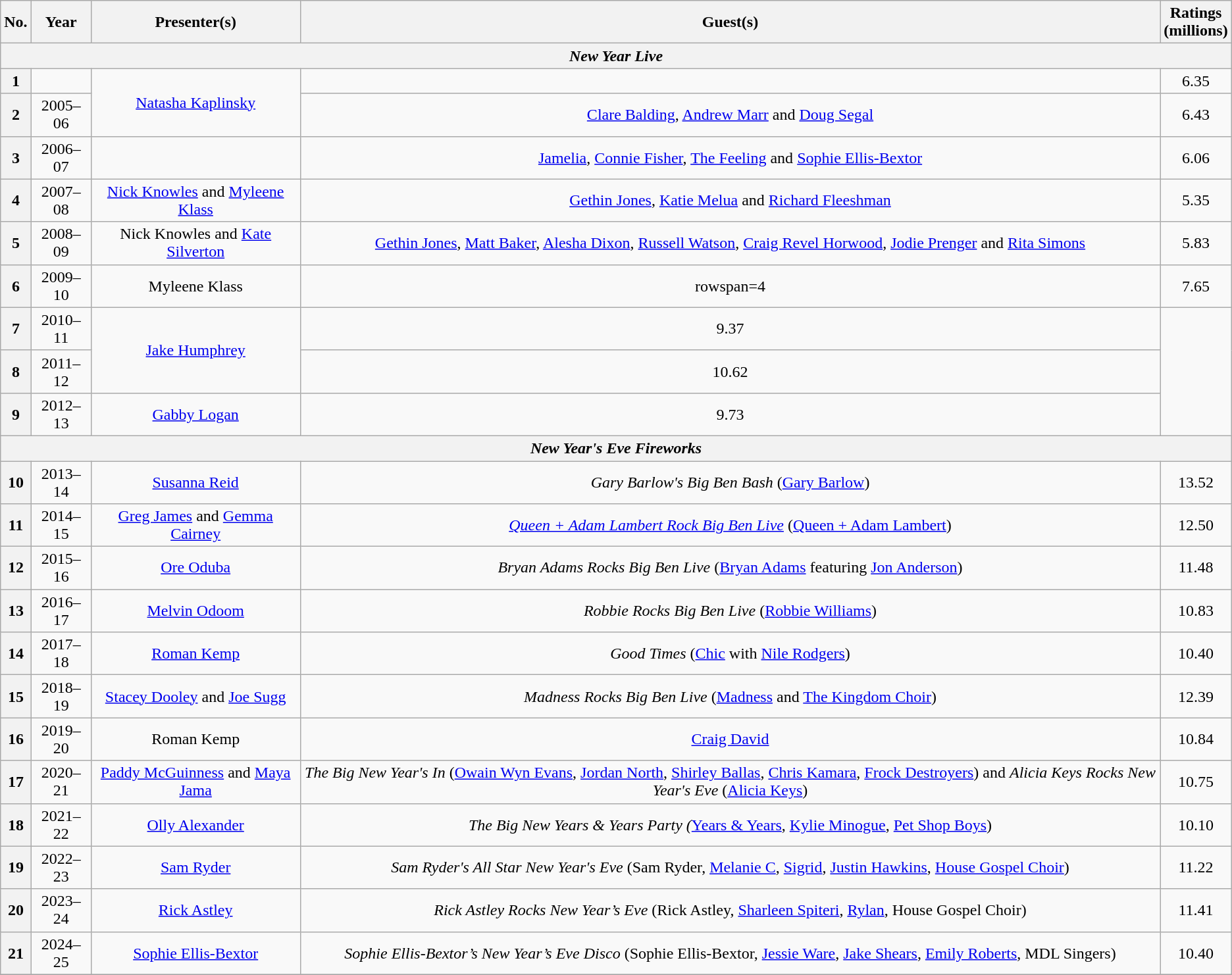<table class="wikitable" style="text-align:center">
<tr>
<th>No.</th>
<th>Year</th>
<th>Presenter(s)</th>
<th>Guest(s)</th>
<th>Ratings<br>(millions)</th>
</tr>
<tr>
<th colspan="5"><em>New Year Live</em></th>
</tr>
<tr>
<th>1</th>
<td></td>
<td rowspan="2"><a href='#'>Natasha Kaplinsky</a></td>
<td></td>
<td>6.35</td>
</tr>
<tr>
<th>2</th>
<td>2005–06</td>
<td><a href='#'>Clare Balding</a>, <a href='#'>Andrew Marr</a> and <a href='#'>Doug Segal</a></td>
<td>6.43</td>
</tr>
<tr>
<th>3</th>
<td>2006–07</td>
<td></td>
<td><a href='#'>Jamelia</a>, <a href='#'>Connie Fisher</a>, <a href='#'>The Feeling</a> and <a href='#'>Sophie Ellis-Bextor</a></td>
<td>6.06</td>
</tr>
<tr>
<th>4</th>
<td>2007–08</td>
<td><a href='#'>Nick Knowles</a> and <a href='#'>Myleene Klass</a></td>
<td><a href='#'>Gethin Jones</a>, <a href='#'>Katie Melua</a> and <a href='#'>Richard Fleeshman</a></td>
<td>5.35</td>
</tr>
<tr>
<th>5</th>
<td>2008–09</td>
<td>Nick Knowles and <a href='#'>Kate Silverton</a></td>
<td><a href='#'>Gethin Jones</a>, <a href='#'>Matt Baker</a>, <a href='#'>Alesha Dixon</a>, <a href='#'>Russell Watson</a>, <a href='#'>Craig Revel Horwood</a>, <a href='#'>Jodie Prenger</a> and <a href='#'>Rita Simons</a></td>
<td>5.83</td>
</tr>
<tr>
<th>6</th>
<td>2009–10</td>
<td>Myleene Klass</td>
<td>rowspan=4 </td>
<td>7.65</td>
</tr>
<tr>
<th>7</th>
<td>2010–11</td>
<td rowspan=2><a href='#'>Jake Humphrey</a></td>
<td>9.37</td>
</tr>
<tr>
<th>8</th>
<td>2011–12</td>
<td>10.62</td>
</tr>
<tr>
<th>9</th>
<td>2012–13</td>
<td><a href='#'>Gabby Logan</a></td>
<td>9.73</td>
</tr>
<tr>
<th colspan="5"><strong><em>New Year's Eve Fireworks</em></strong></th>
</tr>
<tr>
<th>10</th>
<td>2013–14</td>
<td><a href='#'>Susanna Reid</a></td>
<td><em>Gary Barlow's Big Ben Bash</em> (<a href='#'>Gary Barlow</a>)</td>
<td>13.52</td>
</tr>
<tr>
<th>11</th>
<td>2014–15</td>
<td><a href='#'>Greg James</a> and <a href='#'>Gemma Cairney</a></td>
<td><em><a href='#'>Queen + Adam Lambert Rock Big Ben Live</a></em> (<a href='#'>Queen + Adam Lambert</a>)</td>
<td>12.50</td>
</tr>
<tr>
<th>12</th>
<td>2015–16</td>
<td><a href='#'>Ore Oduba</a></td>
<td><em>Bryan Adams Rocks Big Ben Live</em> (<a href='#'>Bryan Adams</a> featuring <a href='#'>Jon Anderson</a>)</td>
<td>11.48</td>
</tr>
<tr>
<th>13</th>
<td>2016–17</td>
<td><a href='#'>Melvin Odoom</a></td>
<td><em>Robbie Rocks Big Ben Live</em> (<a href='#'>Robbie Williams</a>)</td>
<td>10.83</td>
</tr>
<tr>
<th>14</th>
<td>2017–18</td>
<td><a href='#'>Roman Kemp</a></td>
<td><em>Good Times</em> (<a href='#'>Chic</a> with <a href='#'>Nile Rodgers</a>)</td>
<td>10.40</td>
</tr>
<tr>
<th>15</th>
<td>2018–19</td>
<td><a href='#'>Stacey Dooley</a> and <a href='#'>Joe Sugg</a></td>
<td><em>Madness Rocks Big Ben Live</em> (<a href='#'>Madness</a> and <a href='#'>The Kingdom Choir</a>)</td>
<td>12.39</td>
</tr>
<tr>
<th>16</th>
<td>2019–20</td>
<td>Roman Kemp</td>
<td><a href='#'>Craig David</a></td>
<td>10.84</td>
</tr>
<tr>
<th>17</th>
<td>2020–21</td>
<td><a href='#'>Paddy McGuinness</a> and <a href='#'>Maya Jama</a></td>
<td><em>The Big New Year's In</em> (<a href='#'>Owain Wyn Evans</a>, <a href='#'>Jordan North</a>, <a href='#'>Shirley Ballas</a>, <a href='#'>Chris Kamara</a>, <a href='#'>Frock Destroyers</a>) and <em>Alicia Keys Rocks New Year's Eve</em> (<a href='#'>Alicia Keys</a>)</td>
<td>10.75</td>
</tr>
<tr>
<th>18</th>
<td>2021–22</td>
<td><a href='#'>Olly Alexander</a></td>
<td><em>The Big New Years & Years Party (</em><a href='#'>Years & Years</a>, <a href='#'>Kylie Minogue</a>, <a href='#'>Pet Shop Boys</a>)</td>
<td>10.10</td>
</tr>
<tr>
<th>19</th>
<td>2022–23</td>
<td><a href='#'>Sam Ryder</a></td>
<td><em>Sam Ryder's All Star New Year's Eve</em> (Sam Ryder, <a href='#'>Melanie C</a>, <a href='#'>Sigrid</a>, <a href='#'>Justin Hawkins</a>, <a href='#'>House Gospel Choir</a>)</td>
<td>11.22</td>
</tr>
<tr>
<th>20</th>
<td>2023–24</td>
<td><a href='#'>Rick Astley</a></td>
<td><em>Rick Astley Rocks New Year’s Eve</em> (Rick Astley, <a href='#'>Sharleen Spiteri</a>, <a href='#'>Rylan</a>, House Gospel Choir)</td>
<td>11.41</td>
</tr>
<tr>
<th>21</th>
<td>2024–25</td>
<td><a href='#'>Sophie Ellis-Bextor</a></td>
<td><em>Sophie Ellis-Bextor’s New Year’s Eve Disco</em> (Sophie Ellis-Bextor, <a href='#'>Jessie Ware</a>, <a href='#'>Jake Shears</a>, <a href='#'>Emily Roberts</a>, MDL Singers)</td>
<td>10.40</td>
</tr>
<tr>
</tr>
</table>
